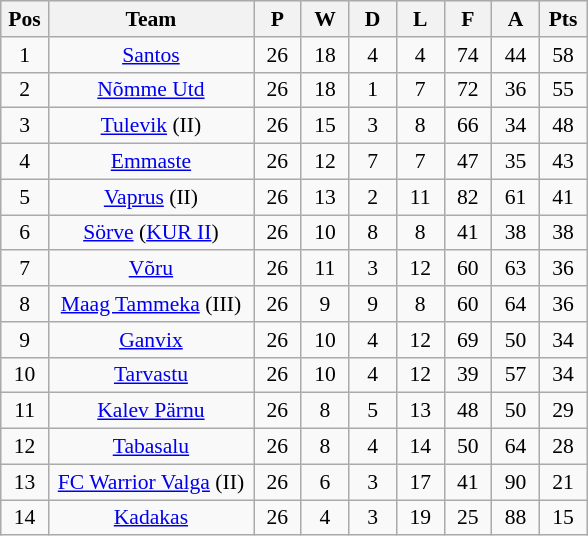<table class="wikitable" style="font-size:90%; text-align:center;">
<tr bgcolor="#efefef">
<th width="25">Pos</th>
<th width="130">Team</th>
<th width="25">P</th>
<th width="25">W</th>
<th width="25">D</th>
<th width="25">L</th>
<th width="25">F</th>
<th width="25">A</th>
<th width="25">Pts</th>
</tr>
<tr>
<td>1</td>
<td><a href='#'>Santos</a></td>
<td>26</td>
<td>18</td>
<td>4</td>
<td>4</td>
<td>74</td>
<td>44</td>
<td>58</td>
</tr>
<tr>
<td>2</td>
<td><a href='#'>Nõmme Utd</a></td>
<td>26</td>
<td>18</td>
<td>1</td>
<td>7</td>
<td>72</td>
<td>36</td>
<td>55</td>
</tr>
<tr>
<td>3</td>
<td><a href='#'>Tulevik</a> (II)</td>
<td>26</td>
<td>15</td>
<td>3</td>
<td>8</td>
<td>66</td>
<td>34</td>
<td>48</td>
</tr>
<tr>
<td>4</td>
<td><a href='#'>Emmaste</a></td>
<td>26</td>
<td>12</td>
<td>7</td>
<td>7</td>
<td>47</td>
<td>35</td>
<td>43</td>
</tr>
<tr>
<td>5</td>
<td><a href='#'>Vaprus</a> (II)</td>
<td>26</td>
<td>13</td>
<td>2</td>
<td>11</td>
<td>82</td>
<td>61</td>
<td>41</td>
</tr>
<tr>
<td>6</td>
<td><a href='#'>Sörve</a> (<a href='#'>KUR II</a>)</td>
<td>26</td>
<td>10</td>
<td>8</td>
<td>8</td>
<td>41</td>
<td>38</td>
<td>38</td>
</tr>
<tr>
<td>7</td>
<td><a href='#'>Võru</a></td>
<td>26</td>
<td>11</td>
<td>3</td>
<td>12</td>
<td>60</td>
<td>63</td>
<td>36</td>
</tr>
<tr>
<td>8</td>
<td><a href='#'>Maag Tammeka</a> (III)</td>
<td>26</td>
<td>9</td>
<td>9</td>
<td>8</td>
<td>60</td>
<td>64</td>
<td>36</td>
</tr>
<tr>
<td>9</td>
<td><a href='#'>Ganvix</a></td>
<td>26</td>
<td>10</td>
<td>4</td>
<td>12</td>
<td>69</td>
<td>50</td>
<td>34</td>
</tr>
<tr>
<td>10</td>
<td><a href='#'>Tarvastu</a></td>
<td>26</td>
<td>10</td>
<td>4</td>
<td>12</td>
<td>39</td>
<td>57</td>
<td>34</td>
</tr>
<tr>
<td>11</td>
<td><a href='#'>Kalev Pärnu</a></td>
<td>26</td>
<td>8</td>
<td>5</td>
<td>13</td>
<td>48</td>
<td>50</td>
<td>29</td>
</tr>
<tr>
<td>12</td>
<td><a href='#'>Tabasalu</a></td>
<td>26</td>
<td>8</td>
<td>4</td>
<td>14</td>
<td>50</td>
<td>64</td>
<td>28</td>
</tr>
<tr>
<td>13</td>
<td><a href='#'>FC Warrior Valga</a> (II)</td>
<td>26</td>
<td>6</td>
<td>3</td>
<td>17</td>
<td>41</td>
<td>90</td>
<td>21</td>
</tr>
<tr>
<td>14</td>
<td><a href='#'>Kadakas</a></td>
<td>26</td>
<td>4</td>
<td>3</td>
<td>19</td>
<td>25</td>
<td>88</td>
<td>15</td>
</tr>
</table>
